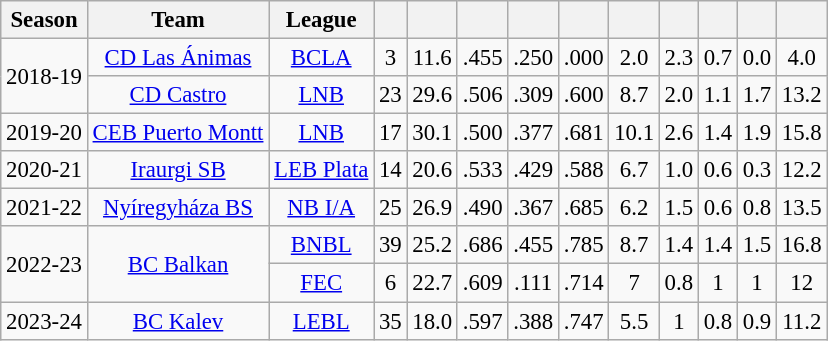<table class="wikitable sortable" style="font-size:95%; text-align:center;">
<tr>
<th>Season</th>
<th>Team</th>
<th>League</th>
<th></th>
<th></th>
<th></th>
<th></th>
<th></th>
<th></th>
<th></th>
<th></th>
<th></th>
<th></th>
</tr>
<tr>
<td rowspan="2">2018-19</td>
<td><a href='#'>CD Las Ánimas</a></td>
<td><a href='#'>BCLA</a></td>
<td>3</td>
<td>11.6</td>
<td>.455</td>
<td>.250</td>
<td>.000</td>
<td>2.0</td>
<td>2.3</td>
<td>0.7</td>
<td>0.0</td>
<td>4.0</td>
</tr>
<tr>
<td><a href='#'>CD Castro</a></td>
<td><a href='#'>LNB</a></td>
<td>23</td>
<td>29.6</td>
<td>.506</td>
<td>.309</td>
<td>.600</td>
<td>8.7</td>
<td>2.0</td>
<td>1.1</td>
<td>1.7</td>
<td>13.2</td>
</tr>
<tr>
<td>2019-20</td>
<td><a href='#'>CEB Puerto Montt</a></td>
<td><a href='#'>LNB</a></td>
<td>17</td>
<td>30.1</td>
<td>.500</td>
<td>.377</td>
<td>.681</td>
<td>10.1</td>
<td>2.6</td>
<td>1.4</td>
<td>1.9</td>
<td>15.8</td>
</tr>
<tr>
<td>2020-21</td>
<td><a href='#'>Iraurgi SB</a></td>
<td><a href='#'>LEB Plata</a></td>
<td>14</td>
<td>20.6</td>
<td>.533</td>
<td>.429</td>
<td>.588</td>
<td>6.7</td>
<td>1.0</td>
<td>0.6</td>
<td>0.3</td>
<td>12.2</td>
</tr>
<tr>
<td>2021-22</td>
<td><a href='#'>Nyíregyháza BS</a></td>
<td><a href='#'>NB I/A</a></td>
<td>25</td>
<td>26.9</td>
<td>.490</td>
<td>.367</td>
<td>.685</td>
<td>6.2</td>
<td>1.5</td>
<td>0.6</td>
<td>0.8</td>
<td>13.5</td>
</tr>
<tr>
<td rowspan="2">2022-23</td>
<td rowspan="2"><a href='#'>BC Balkan</a></td>
<td><a href='#'>BNBL</a></td>
<td>39</td>
<td>25.2</td>
<td>.686</td>
<td>.455</td>
<td>.785</td>
<td>8.7</td>
<td>1.4</td>
<td>1.4</td>
<td>1.5</td>
<td>16.8</td>
</tr>
<tr>
<td><a href='#'>FEC</a></td>
<td>6</td>
<td>22.7</td>
<td>.609</td>
<td>.111</td>
<td>.714</td>
<td>7</td>
<td>0.8</td>
<td>1</td>
<td>1</td>
<td>12</td>
</tr>
<tr>
<td>2023-24</td>
<td><a href='#'>BC Kalev</a></td>
<td><a href='#'>LEBL</a></td>
<td>35</td>
<td>18.0</td>
<td>.597</td>
<td>.388</td>
<td>.747</td>
<td>5.5</td>
<td>1</td>
<td>0.8</td>
<td>0.9</td>
<td>11.2</td>
</tr>
</table>
